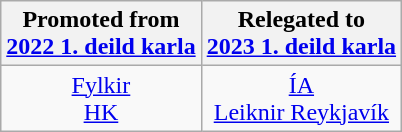<table class="wikitable">
<tr>
<th>Promoted from<br><a href='#'>2022 1. deild karla</a></th>
<th>Relegated to<br><a href='#'>2023 1. deild karla</a></th>
</tr>
<tr>
<td align=center><a href='#'>Fylkir</a><br><a href='#'>HK</a></td>
<td align=center><a href='#'>ÍA</a><br><a href='#'>Leiknir Reykjavík</a></td>
</tr>
</table>
